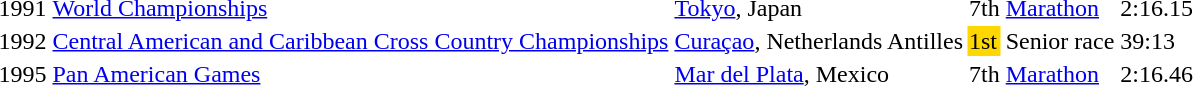<table>
<tr>
<td>1991</td>
<td><a href='#'>World Championships</a></td>
<td><a href='#'>Tokyo</a>, Japan</td>
<td>7th</td>
<td><a href='#'>Marathon</a></td>
<td>2:16.15</td>
</tr>
<tr>
<td>1992</td>
<td><a href='#'>Central American and Caribbean Cross Country Championships</a></td>
<td><a href='#'>Curaçao</a>, Netherlands Antilles</td>
<td bgcolor=gold>1st</td>
<td>Senior race</td>
<td>39:13</td>
</tr>
<tr>
<td>1995</td>
<td><a href='#'>Pan American Games</a></td>
<td><a href='#'>Mar del Plata</a>, Mexico</td>
<td>7th</td>
<td><a href='#'>Marathon</a></td>
<td>2:16.46</td>
</tr>
</table>
